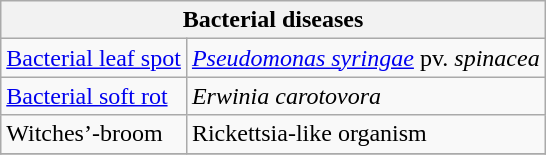<table class="wikitable" style="clear">
<tr>
<th colspan=2><strong>Bacterial diseases</strong><br></th>
</tr>
<tr>
<td><a href='#'>Bacterial leaf spot</a></td>
<td><em><a href='#'>Pseudomonas syringae</a></em> pv. <em>spinacea</em></td>
</tr>
<tr>
<td><a href='#'>Bacterial soft rot</a></td>
<td><em>Erwinia carotovora</em></td>
</tr>
<tr>
<td>Witches’-broom</td>
<td>Rickettsia-like organism</td>
</tr>
<tr>
</tr>
</table>
